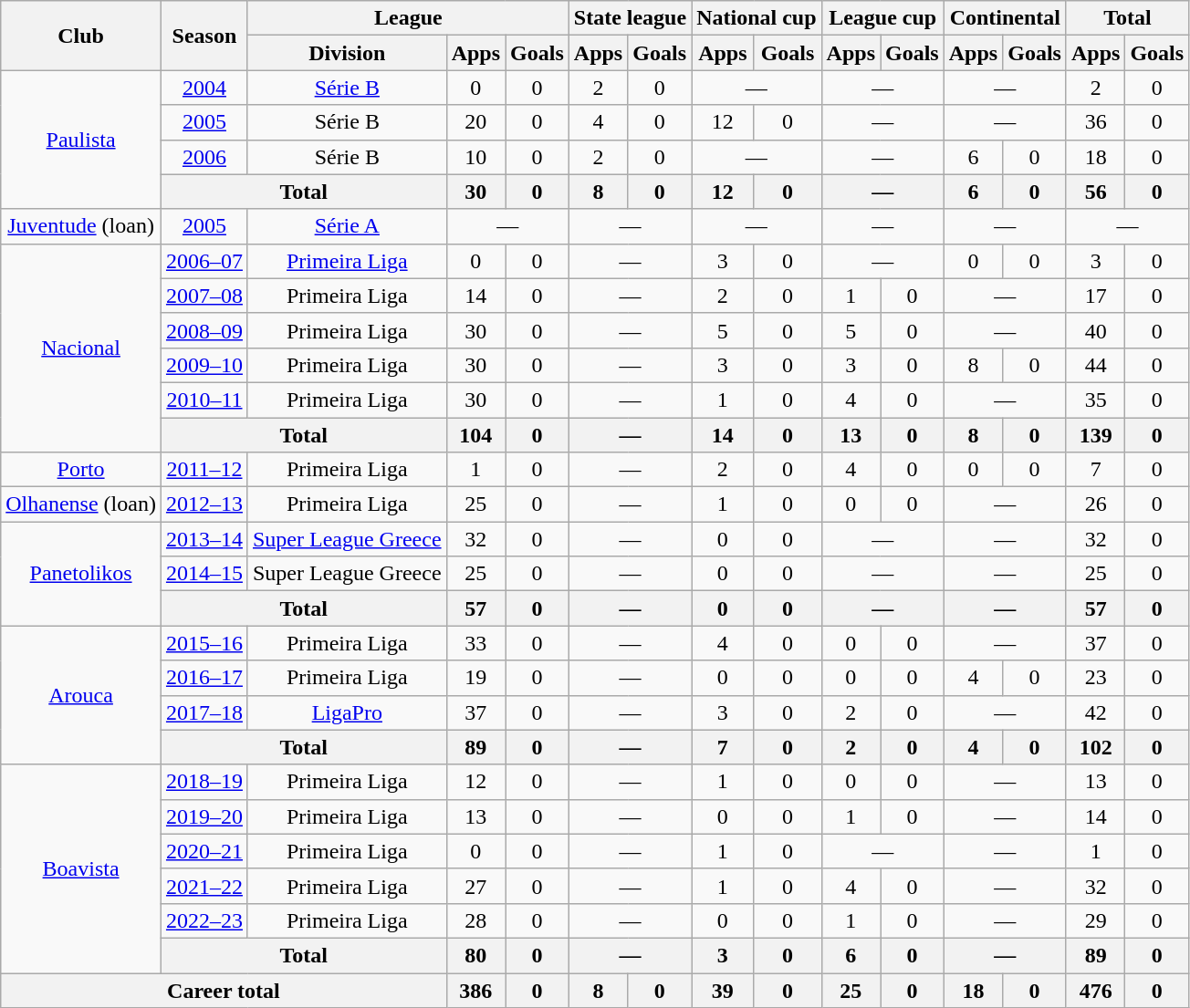<table class="wikitable" style="text-align: center">
<tr>
<th rowspan="2">Club</th>
<th rowspan="2">Season</th>
<th colspan="3">League</th>
<th colspan="2">State league</th>
<th colspan="2">National cup</th>
<th colspan="2">League cup</th>
<th colspan="2">Continental</th>
<th colspan="2">Total</th>
</tr>
<tr>
<th>Division</th>
<th>Apps</th>
<th>Goals</th>
<th>Apps</th>
<th>Goals</th>
<th>Apps</th>
<th>Goals</th>
<th>Apps</th>
<th>Goals</th>
<th>Apps</th>
<th>Goals</th>
<th>Apps</th>
<th>Goals</th>
</tr>
<tr>
<td rowspan="4"><a href='#'>Paulista</a></td>
<td><a href='#'>2004</a></td>
<td><a href='#'>Série B</a></td>
<td>0</td>
<td>0</td>
<td>2</td>
<td>0</td>
<td colspan="2">—</td>
<td colspan="2">—</td>
<td colspan="2">—</td>
<td>2</td>
<td>0</td>
</tr>
<tr>
<td><a href='#'>2005</a></td>
<td>Série B</td>
<td>20</td>
<td>0</td>
<td>4</td>
<td>0</td>
<td>12</td>
<td>0</td>
<td colspan="2">—</td>
<td colspan="2">—</td>
<td>36</td>
<td>0</td>
</tr>
<tr>
<td><a href='#'>2006</a></td>
<td>Série B</td>
<td>10</td>
<td>0</td>
<td>2</td>
<td>0</td>
<td colspan="2">—</td>
<td colspan="2">—</td>
<td>6</td>
<td>0</td>
<td>18</td>
<td>0</td>
</tr>
<tr>
<th colspan="2">Total</th>
<th>30</th>
<th>0</th>
<th>8</th>
<th>0</th>
<th>12</th>
<th>0</th>
<th colspan="2">—</th>
<th>6</th>
<th>0</th>
<th>56</th>
<th>0</th>
</tr>
<tr>
<td><a href='#'>Juventude</a> (loan)</td>
<td><a href='#'>2005</a></td>
<td><a href='#'>Série A</a></td>
<td colspan="2">—</td>
<td colspan="2">—</td>
<td colspan="2">—</td>
<td colspan="2">—</td>
<td colspan="2">—</td>
<td colspan="2">—</td>
</tr>
<tr>
<td rowspan="6"><a href='#'>Nacional</a></td>
<td><a href='#'>2006–07</a></td>
<td><a href='#'>Primeira Liga</a></td>
<td>0</td>
<td>0</td>
<td colspan="2">—</td>
<td>3</td>
<td>0</td>
<td colspan="2">—</td>
<td>0</td>
<td>0</td>
<td>3</td>
<td>0</td>
</tr>
<tr>
<td><a href='#'>2007–08</a></td>
<td>Primeira Liga</td>
<td>14</td>
<td>0</td>
<td colspan="2">—</td>
<td>2</td>
<td>0</td>
<td>1</td>
<td>0</td>
<td colspan="2">—</td>
<td>17</td>
<td>0</td>
</tr>
<tr>
<td><a href='#'>2008–09</a></td>
<td>Primeira Liga</td>
<td>30</td>
<td>0</td>
<td colspan="2">—</td>
<td>5</td>
<td>0</td>
<td>5</td>
<td>0</td>
<td colspan="2">—</td>
<td>40</td>
<td>0</td>
</tr>
<tr>
<td><a href='#'>2009–10</a></td>
<td>Primeira Liga</td>
<td>30</td>
<td>0</td>
<td colspan="2">—</td>
<td>3</td>
<td>0</td>
<td>3</td>
<td>0</td>
<td>8</td>
<td>0</td>
<td>44</td>
<td>0</td>
</tr>
<tr>
<td><a href='#'>2010–11</a></td>
<td>Primeira Liga</td>
<td>30</td>
<td>0</td>
<td colspan="2">—</td>
<td>1</td>
<td>0</td>
<td>4</td>
<td>0</td>
<td colspan="2">—</td>
<td>35</td>
<td>0</td>
</tr>
<tr>
<th colspan="2">Total</th>
<th>104</th>
<th>0</th>
<th colspan="2">—</th>
<th>14</th>
<th>0</th>
<th>13</th>
<th>0</th>
<th>8</th>
<th>0</th>
<th>139</th>
<th>0</th>
</tr>
<tr>
<td><a href='#'>Porto</a></td>
<td><a href='#'>2011–12</a></td>
<td>Primeira Liga</td>
<td>1</td>
<td>0</td>
<td colspan="2">—</td>
<td>2</td>
<td>0</td>
<td>4</td>
<td>0</td>
<td>0</td>
<td>0</td>
<td>7</td>
<td>0</td>
</tr>
<tr>
<td><a href='#'>Olhanense</a> (loan)</td>
<td><a href='#'>2012–13</a></td>
<td>Primeira Liga</td>
<td>25</td>
<td>0</td>
<td colspan="2">—</td>
<td>1</td>
<td>0</td>
<td>0</td>
<td>0</td>
<td colspan="2">—</td>
<td>26</td>
<td>0</td>
</tr>
<tr>
<td rowspan="3"><a href='#'>Panetolikos</a></td>
<td><a href='#'>2013–14</a></td>
<td><a href='#'>Super League Greece</a></td>
<td>32</td>
<td>0</td>
<td colspan="2">—</td>
<td>0</td>
<td>0</td>
<td colspan="2">—</td>
<td colspan="2">—</td>
<td>32</td>
<td>0</td>
</tr>
<tr>
<td><a href='#'>2014–15</a></td>
<td>Super League Greece</td>
<td>25</td>
<td>0</td>
<td colspan="2">—</td>
<td>0</td>
<td>0</td>
<td colspan="2">—</td>
<td colspan="2">—</td>
<td>25</td>
<td>0</td>
</tr>
<tr>
<th colspan="2">Total</th>
<th>57</th>
<th>0</th>
<th colspan="2">—</th>
<th>0</th>
<th>0</th>
<th colspan="2">—</th>
<th colspan="2">—</th>
<th>57</th>
<th>0</th>
</tr>
<tr>
<td rowspan="4"><a href='#'>Arouca</a></td>
<td><a href='#'>2015–16</a></td>
<td>Primeira Liga</td>
<td>33</td>
<td>0</td>
<td colspan="2">—</td>
<td>4</td>
<td>0</td>
<td>0</td>
<td>0</td>
<td colspan="2">—</td>
<td>37</td>
<td>0</td>
</tr>
<tr>
<td><a href='#'>2016–17</a></td>
<td>Primeira Liga</td>
<td>19</td>
<td>0</td>
<td colspan="2">—</td>
<td>0</td>
<td>0</td>
<td>0</td>
<td>0</td>
<td>4</td>
<td>0</td>
<td>23</td>
<td>0</td>
</tr>
<tr>
<td><a href='#'>2017–18</a></td>
<td><a href='#'>LigaPro</a></td>
<td>37</td>
<td>0</td>
<td colspan="2">—</td>
<td>3</td>
<td>0</td>
<td>2</td>
<td>0</td>
<td colspan="2">—</td>
<td>42</td>
<td>0</td>
</tr>
<tr>
<th colspan="2">Total</th>
<th>89</th>
<th>0</th>
<th colspan="2">—</th>
<th>7</th>
<th>0</th>
<th>2</th>
<th>0</th>
<th>4</th>
<th>0</th>
<th>102</th>
<th>0</th>
</tr>
<tr>
<td rowspan="6"><a href='#'>Boavista</a></td>
<td><a href='#'>2018–19</a></td>
<td>Primeira Liga</td>
<td>12</td>
<td>0</td>
<td colspan="2">—</td>
<td>1</td>
<td>0</td>
<td>0</td>
<td>0</td>
<td colspan="2">—</td>
<td>13</td>
<td>0</td>
</tr>
<tr>
<td><a href='#'>2019–20</a></td>
<td>Primeira Liga</td>
<td>13</td>
<td>0</td>
<td colspan="2">—</td>
<td>0</td>
<td>0</td>
<td>1</td>
<td>0</td>
<td colspan="2">—</td>
<td>14</td>
<td>0</td>
</tr>
<tr>
<td><a href='#'>2020–21</a></td>
<td>Primeira Liga</td>
<td>0</td>
<td>0</td>
<td colspan="2">—</td>
<td>1</td>
<td>0</td>
<td colspan="2">—</td>
<td colspan="2">—</td>
<td>1</td>
<td>0</td>
</tr>
<tr>
<td><a href='#'>2021–22</a></td>
<td>Primeira Liga</td>
<td>27</td>
<td>0</td>
<td colspan="2">—</td>
<td>1</td>
<td>0</td>
<td>4</td>
<td>0</td>
<td colspan="2">—</td>
<td>32</td>
<td>0</td>
</tr>
<tr>
<td><a href='#'>2022–23</a></td>
<td>Primeira Liga</td>
<td>28</td>
<td>0</td>
<td colspan="2">—</td>
<td>0</td>
<td>0</td>
<td>1</td>
<td>0</td>
<td colspan="2">—</td>
<td>29</td>
<td>0</td>
</tr>
<tr>
<th colspan="2">Total</th>
<th>80</th>
<th>0</th>
<th colspan="2">—</th>
<th>3</th>
<th>0</th>
<th>6</th>
<th>0</th>
<th colspan="2">—</th>
<th>89</th>
<th>0</th>
</tr>
<tr>
<th colspan="3">Career total</th>
<th>386</th>
<th>0</th>
<th>8</th>
<th>0</th>
<th>39</th>
<th>0</th>
<th>25</th>
<th>0</th>
<th>18</th>
<th>0</th>
<th>476</th>
<th>0</th>
</tr>
</table>
